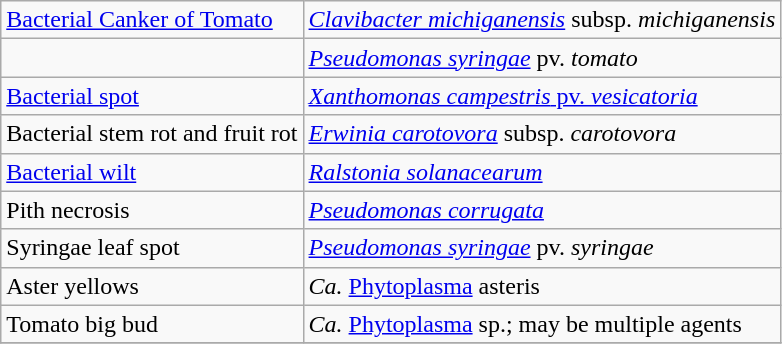<table class="wikitable" style="clear">
<tr>
<td><a href='#'>Bacterial Canker of Tomato</a></td>
<td><em><a href='#'>Clavibacter michiganensis</a></em> subsp. <em>michiganensis</em></td>
</tr>
<tr>
<td></td>
<td><em><a href='#'>Pseudomonas syringae</a></em> pv. <em>tomato</em></td>
</tr>
<tr>
<td><a href='#'>Bacterial spot</a></td>
<td><a href='#'><em>Xanthomonas campestris</em> pv. <em>vesicatoria</em></a></td>
</tr>
<tr>
<td>Bacterial stem rot and fruit rot</td>
<td><em><a href='#'>Erwinia carotovora</a></em> subsp. <em>carotovora</em></td>
</tr>
<tr>
<td><a href='#'>Bacterial wilt</a></td>
<td><em><a href='#'>Ralstonia solanacearum</a></em></td>
</tr>
<tr>
<td>Pith necrosis</td>
<td><em><a href='#'>Pseudomonas corrugata</a></em></td>
</tr>
<tr>
<td>Syringae leaf spot</td>
<td><em><a href='#'>Pseudomonas syringae</a></em> pv. <em>syringae</em></td>
</tr>
<tr>
<td>Aster yellows</td>
<td><em>Ca.</em> <a href='#'>Phytoplasma</a> asteris</td>
</tr>
<tr>
<td>Tomato big bud</td>
<td><em>Ca.</em> <a href='#'>Phytoplasma</a> sp.; may be multiple agents</td>
</tr>
<tr>
</tr>
</table>
